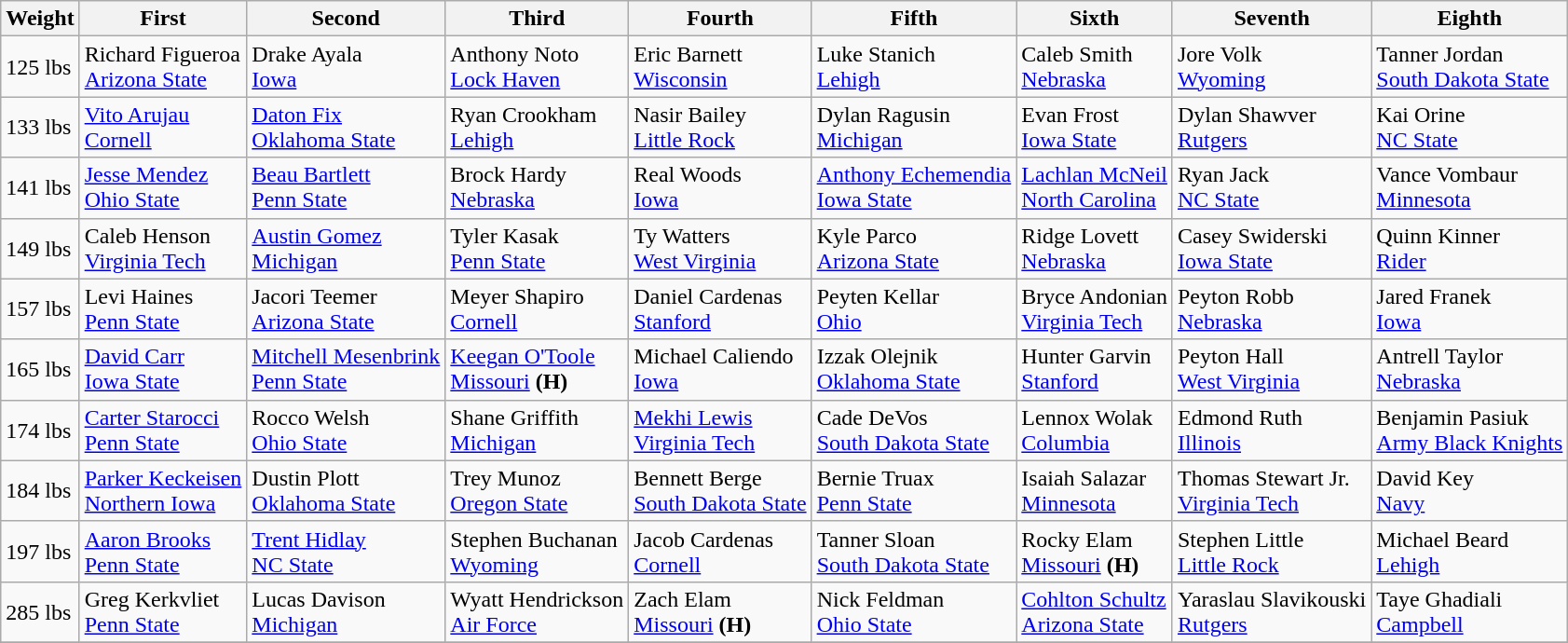<table class=wikitable>
<tr>
<th>Weight</th>
<th>First</th>
<th>Second</th>
<th>Third</th>
<th>Fourth</th>
<th>Fifth</th>
<th>Sixth</th>
<th>Seventh</th>
<th>Eighth</th>
</tr>
<tr>
<td rowspan=1>125 lbs</td>
<td rowspan=1><small></small> Richard Figueroa<br><a href='#'>Arizona State</a></td>
<td rowspan=1><small></small> Drake Ayala<br><a href='#'>Iowa</a></td>
<td rowspan=1><small></small> Anthony Noto<br><a href='#'>Lock Haven</a></td>
<td rowspan=1><small></small> Eric Barnett<br><a href='#'>Wisconsin</a></td>
<td rowspan=1><small></small> Luke Stanich<br><a href='#'>Lehigh</a></td>
<td rowspan=1><small></small> Caleb Smith<br><a href='#'>Nebraska</a></td>
<td rowspan=1><small></small> Jore Volk<br><a href='#'>Wyoming</a></td>
<td rowspan=1><small></small> Tanner Jordan <br><a href='#'>South Dakota State</a></td>
</tr>
<tr>
<td rowspan=1>133 lbs</td>
<td rowspan=1><small></small> <a href='#'>Vito Arujau</a><br><a href='#'>Cornell</a></td>
<td rowspan=1><small></small> <a href='#'>Daton Fix</a><br><a href='#'>Oklahoma State</a></td>
<td rowspan=1><small></small> Ryan Crookham<br><a href='#'>Lehigh</a></td>
<td rowspan=1><small></small> Nasir Bailey<br><a href='#'>Little Rock</a></td>
<td rowspan=1><small></small> Dylan Ragusin<br><a href='#'>Michigan</a></td>
<td rowspan=1><small></small> Evan Frost<br><a href='#'>Iowa State</a></td>
<td rowspan=1><small></small> Dylan Shawver<br><a href='#'>Rutgers</a></td>
<td rowspan=1><small></small> Kai Orine<br><a href='#'>NC State</a></td>
</tr>
<tr>
<td rowspan=1>141 lbs</td>
<td rowspan=1><small></small> <a href='#'>Jesse Mendez</a><br><a href='#'>Ohio State</a></td>
<td rowspan=1><small></small> <a href='#'>Beau Bartlett</a><br><a href='#'>Penn State</a></td>
<td rowspan=1><small></small> Brock Hardy<br><a href='#'>Nebraska</a></td>
<td rowspan=1><small></small> Real Woods<br><a href='#'>Iowa</a></td>
<td rowspan=1><small></small> <a href='#'>Anthony Echemendia</a><br><a href='#'>Iowa State</a></td>
<td rowspan=1><small></small> <a href='#'>Lachlan McNeil</a><br><a href='#'>North Carolina</a></td>
<td rowspan=1><small></small> Ryan Jack<br><a href='#'>NC State</a></td>
<td rowspan=1><small></small> Vance Vombaur <br><a href='#'>Minnesota</a></td>
</tr>
<tr>
<td rowspan=1>149 lbs</td>
<td rowspan=1><small></small> Caleb Henson<br><a href='#'>Virginia Tech</a></td>
<td rowspan=1><small></small> <a href='#'>Austin Gomez</a><br><a href='#'>Michigan</a></td>
<td rowspan=1><small></small> Tyler Kasak<br><a href='#'>Penn State</a></td>
<td rowspan=1><small></small> Ty Watters <br><a href='#'>West Virginia</a></td>
<td rowspan=1><small></small> Kyle Parco <br><a href='#'>Arizona State</a></td>
<td rowspan=1><small></small> Ridge Lovett <br><a href='#'>Nebraska</a></td>
<td rowspan=1><small></small> Casey Swiderski<br><a href='#'>Iowa State</a></td>
<td rowspan=1><small></small> Quinn Kinner <br><a href='#'>Rider</a></td>
</tr>
<tr>
<td rowspan=1>157 lbs</td>
<td rowspan=1><small></small> Levi Haines <br><a href='#'>Penn State</a></td>
<td rowspan=1><small></small> Jacori Teemer <br><a href='#'>Arizona State</a></td>
<td rowspan=1><small></small> Meyer Shapiro <br><a href='#'>Cornell</a></td>
<td rowspan=1><small></small> Daniel Cardenas <br><a href='#'>Stanford</a></td>
<td rowspan=1><small></small> Peyten Kellar <br><a href='#'>Ohio</a></td>
<td rowspan=1><small></small> Bryce Andonian <br><a href='#'>Virginia Tech</a></td>
<td rowspan=1><small></small> Peyton Robb <br><a href='#'>Nebraska</a></td>
<td rowspan=1><small></small> Jared Franek <br><a href='#'>Iowa</a></td>
</tr>
<tr>
<td rowspan=1>165 lbs</td>
<td rowspan=1><small></small> <a href='#'>David Carr</a><br><a href='#'>Iowa State</a></td>
<td rowspan=1><small></small> <a href='#'>Mitchell Mesenbrink</a> <br><a href='#'>Penn State</a></td>
<td rowspan=1><small></small> <a href='#'>Keegan O'Toole</a><br><a href='#'>Missouri</a> <strong>(H)</strong></td>
<td rowspan=1><small></small> Michael Caliendo<br><a href='#'>Iowa</a></td>
<td rowspan=1><small></small> Izzak Olejnik <br><a href='#'>Oklahoma State</a></td>
<td rowspan=1><small></small> Hunter Garvin <br><a href='#'>Stanford</a></td>
<td rowspan=1><small></small> Peyton Hall <br><a href='#'>West Virginia</a></td>
<td rowspan=1><small></small> Antrell Taylor <br><a href='#'>Nebraska</a></td>
</tr>
<tr>
<td rowspan=1>174 lbs</td>
<td rowspan=1><small></small> <a href='#'>Carter Starocci</a> <br><a href='#'>Penn State</a></td>
<td rowspan=1><small></small> Rocco Welsh <br><a href='#'>Ohio State</a></td>
<td rowspan=1><small></small> Shane Griffith <br><a href='#'>Michigan</a></td>
<td rowspan=1><small></small> <a href='#'>Mekhi Lewis</a> <br><a href='#'>Virginia Tech</a></td>
<td rowspan=1><small></small> Cade DeVos <br><a href='#'>South Dakota State</a></td>
<td rowspan=1><small></small> Lennox Wolak <br><a href='#'>Columbia</a></td>
<td rowspan=1><small></small> Edmond Ruth <br><a href='#'>Illinois</a></td>
<td rowspan=1><small></small> Benjamin Pasiuk <br><a href='#'>Army Black Knights</a></td>
</tr>
<tr>
<td rowspan=1>184 lbs</td>
<td rowspan=1><small></small> <a href='#'>Parker Keckeisen</a> <br><a href='#'>Northern Iowa</a></td>
<td rowspan=1><small></small> Dustin Plott <br><a href='#'>Oklahoma State</a></td>
<td rowspan=1><small></small> Trey Munoz <br><a href='#'>Oregon State</a></td>
<td rowspan=1><small></small> Bennett Berge <br><a href='#'>South Dakota State</a></td>
<td rowspan=1><small></small> Bernie Truax <br><a href='#'>Penn State</a></td>
<td rowspan=1><small></small> Isaiah Salazar <br><a href='#'>Minnesota</a></td>
<td rowspan=1><small></small> Thomas Stewart Jr. <br><a href='#'>Virginia Tech</a></td>
<td rowspan=1><small></small> David Key <br><a href='#'>Navy</a></td>
</tr>
<tr>
<td rowspan=1>197 lbs</td>
<td rowspan=1><small></small> <a href='#'>Aaron Brooks</a> <br><a href='#'>Penn State</a></td>
<td rowspan=1><small></small> <a href='#'>Trent Hidlay</a> <br><a href='#'>NC State</a></td>
<td rowspan=1><small></small> Stephen Buchanan<br><a href='#'>Wyoming</a></td>
<td rowspan=1><small></small> Jacob Cardenas <br><a href='#'>Cornell</a></td>
<td rowspan=1><small></small> Tanner Sloan <br><a href='#'>South Dakota State</a></td>
<td rowspan=1><small></small> Rocky Elam <br><a href='#'>Missouri</a> <strong>(H)</strong></td>
<td rowspan=1><small></small> Stephen Little <br><a href='#'>Little Rock</a></td>
<td rowspan=1><small></small> Michael Beard <br><a href='#'>Lehigh</a></td>
</tr>
<tr>
<td rowspan=1>285 lbs</td>
<td rowspan=1><small></small> Greg Kerkvliet<br><a href='#'>Penn State</a></td>
<td rowspan=1><small></small> Lucas Davison<br><a href='#'>Michigan</a></td>
<td rowspan=1><small></small> Wyatt Hendrickson<br><a href='#'>Air Force</a></td>
<td rowspan=1><small></small> Zach Elam<br><a href='#'>Missouri</a> <strong>(H)</strong></td>
<td rowspan=1><small></small> Nick Feldman<br><a href='#'>Ohio State</a></td>
<td rowspan=1><small></small> <a href='#'>Cohlton Schultz</a><br><a href='#'>Arizona State</a></td>
<td rowspan=1><small></small> Yaraslau Slavikouski <br><a href='#'>Rutgers</a></td>
<td rowspan=1><small></small> Taye Ghadiali <br><a href='#'>Campbell</a></td>
</tr>
<tr>
</tr>
</table>
